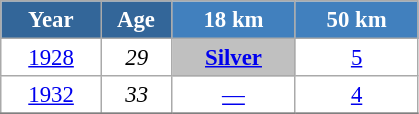<table class="wikitable" style="font-size:95%; text-align:center; border:grey solid 1px; border-collapse:collapse; background:#ffffff;">
<tr>
<th style="background-color:#369; color:white; width:60px;"> Year </th>
<th style="background-color:#369; color:white; width:40px;"> Age </th>
<th style="background-color:#4180be; color:white; width:75px;"> 18 km </th>
<th style="background-color:#4180be; color:white; width:75px;"> 50 km </th>
</tr>
<tr>
<td><a href='#'>1928</a></td>
<td><em>29</em></td>
<td style="background:silver;"><a href='#'><strong>Silver</strong></a></td>
<td><a href='#'>5</a></td>
</tr>
<tr>
<td><a href='#'>1932</a></td>
<td><em>33</em></td>
<td><a href='#'>—</a></td>
<td><a href='#'>4</a></td>
</tr>
<tr>
</tr>
</table>
